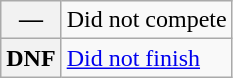<table class="wikitable">
<tr>
<th scope="row">—</th>
<td>Did not compete</td>
</tr>
<tr>
<th scope="row">DNF</th>
<td><a href='#'>Did not finish</a></td>
</tr>
</table>
